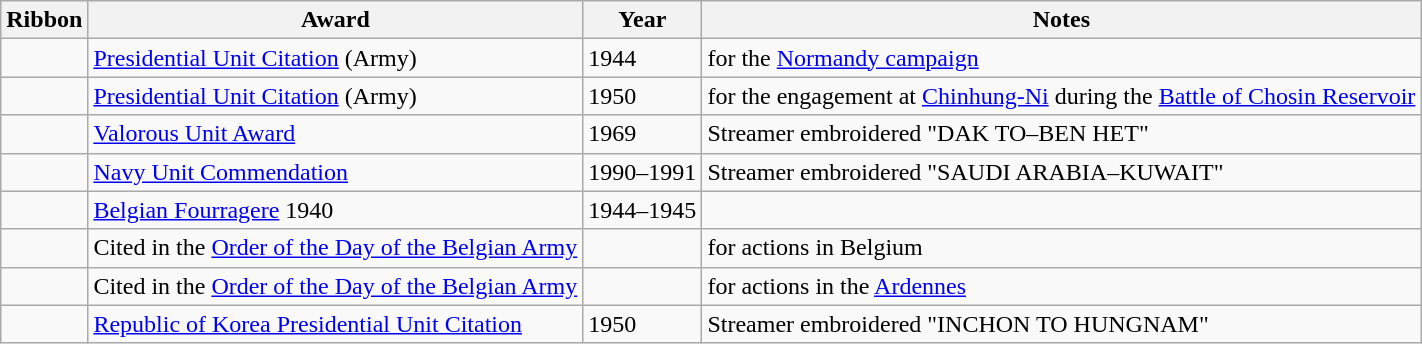<table class="wikitable" style="float:left;">
<tr>
<th>Ribbon</th>
<th>Award</th>
<th>Year</th>
<th>Notes</th>
</tr>
<tr>
<td></td>
<td><a href='#'>Presidential Unit Citation</a> (Army)</td>
<td>1944</td>
<td>for the <a href='#'>Normandy campaign</a></td>
</tr>
<tr>
<td></td>
<td><a href='#'>Presidential Unit Citation</a> (Army)</td>
<td>1950</td>
<td>for the engagement at <a href='#'>Chinhung-Ni</a> during the <a href='#'>Battle of Chosin Reservoir</a></td>
</tr>
<tr>
<td></td>
<td><a href='#'>Valorous Unit Award</a></td>
<td>1969</td>
<td>Streamer embroidered "DAK TO–BEN HET"</td>
</tr>
<tr>
<td></td>
<td><a href='#'>Navy Unit Commendation</a></td>
<td>1990–1991</td>
<td>Streamer embroidered "SAUDI ARABIA–KUWAIT"</td>
</tr>
<tr>
<td></td>
<td><a href='#'>Belgian Fourragere</a> 1940</td>
<td>1944–1945</td>
<td></td>
</tr>
<tr>
<td></td>
<td>Cited in the <a href='#'>Order of the Day of the Belgian Army</a></td>
<td></td>
<td>for actions in Belgium</td>
</tr>
<tr>
<td></td>
<td>Cited in the <a href='#'>Order of the Day of the Belgian Army</a></td>
<td></td>
<td>for actions in the <a href='#'>Ardennes</a></td>
</tr>
<tr>
<td></td>
<td><a href='#'>Republic of Korea Presidential Unit Citation</a></td>
<td>1950</td>
<td>Streamer embroidered "INCHON TO HUNGNAM"</td>
</tr>
</table>
